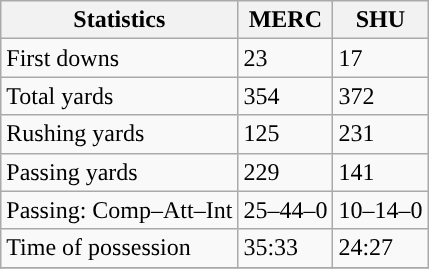<table class="wikitable" style="float: left;">
<tr>
<th>Statistics</th>
<th>MERC</th>
<th>SHU</th>
</tr>
<tr>
<td>First downs</td>
<td>23</td>
<td>17</td>
</tr>
<tr>
<td>Total yards</td>
<td>354</td>
<td>372</td>
</tr>
<tr>
<td>Rushing yards</td>
<td>125</td>
<td>231</td>
</tr>
<tr>
<td>Passing yards</td>
<td>229</td>
<td>141</td>
</tr>
<tr>
<td>Passing: Comp–Att–Int</td>
<td>25–44–0</td>
<td>10–14–0</td>
</tr>
<tr>
<td>Time of possession</td>
<td>35:33</td>
<td>24:27</td>
</tr>
<tr>
</tr>
</table>
